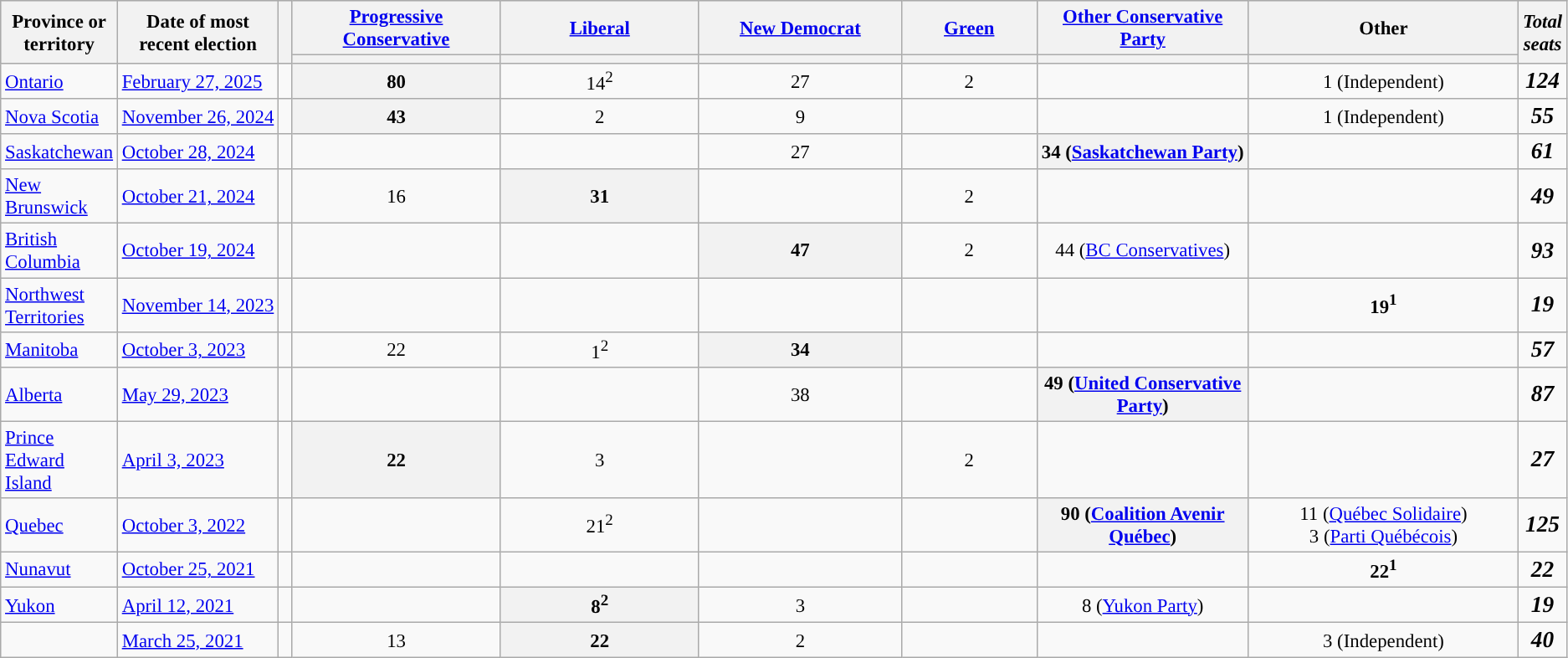<table class="wikitable sortable" style="font-size:95%;">
<tr style="background:#ccc;">
<th rowspan=2>Province or territory</th>
<th rowspan=2>Date of most recent election</th>
<th rowspan=2></th>
<th class="unsortable"><a href='#'>Progressive Conservative</a></th>
<th class="unsortable"><a href='#'>Liberal</a></th>
<th class="unsortable"><a href='#'>New Democrat</a></th>
<th class="unsortable"><a href='#'>Green</a></th>
<th class="unsortable"><a href='#'>Other Conservative Party</a></th>
<th class="unsortable">Other</th>
<th rowspan=2><strong><em>Total seats</em></strong></th>
</tr>
<tr>
<th width=15% style="background-color:"></th>
<th width=15% style="background-color:"></th>
<th width=15% style="background-color:"></th>
<th width=10% style="background-color:"></th>
<th width=15% style="background-color:"></th>
<th width=20% style="background-color:"></th>
</tr>
<tr>
<td><a href='#'>Ontario</a></td>
<td nowrap data-sort-value="2025-02-27"><a href='#'>February 27, 2025</a></td>
<td> </td>
<th align=center>80</th>
<td align=center>14<sup>2</sup></td>
<td align=center>27</td>
<td align=center>2</td>
<td></td>
<td align=center>1 (Independent)</td>
<td align=center><strong><big><em>124</em></big></strong></td>
</tr>
<tr>
<td><a href='#'>Nova Scotia</a></td>
<td nowrap data-sort-value="2024-11-26"><a href='#'>November 26, 2024</a></td>
<td> </td>
<th align=center>43</th>
<td align=center>2</td>
<td align=center>9</td>
<td></td>
<td> </td>
<td align=center>1 (Independent)</td>
<td align=center><strong><big><em>55</em></big></strong></td>
</tr>
<tr>
<td><a href='#'>Saskatchewan</a></td>
<td nowrap data-sort-value="2024-10-28"><a href='#'>October 28, 2024</a></td>
<td> </td>
<td> </td>
<td> </td>
<td align=center>27</td>
<td> </td>
<th align=center>34 (<a href='#'>Saskatchewan Party</a>)</th>
<td></td>
<td align=center><strong><big><em>61</em></big></strong></td>
</tr>
<tr>
<td><a href='#'>New Brunswick</a></td>
<td nowrap data-sort-value="2024-10-21"><a href='#'>October 21, 2024</a></td>
<td> </td>
<td align=center>16</td>
<th align=center>31</th>
<td> </td>
<td align=center>2</td>
<td> </td>
<td></td>
<td align=center><strong><big><em>49</em></big></strong></td>
</tr>
<tr>
<td><a href='#'>British Columbia</a></td>
<td nowrap data-sort-value="2024-10-19"><a href='#'>October 19, 2024</a></td>
<td> </td>
<td> </td>
<td align=center></td>
<th align=center>47</th>
<td align=center>2</td>
<td align=center>44 (<a href='#'>BC Conservatives</a>)</td>
<td></td>
<td align=center><strong><big><em>93</em></big></strong></td>
</tr>
<tr>
<td><a href='#'>Northwest Territories</a></td>
<td nowrap data-sort-value="2023-11-14"><a href='#'>November 14, 2023</a></td>
<td> </td>
<td> </td>
<td> </td>
<td> </td>
<td> </td>
<td></td>
<td align=center><strong>19<sup>1</sup></strong></td>
<td align=center><strong><big><em>19</em></big></strong></td>
</tr>
<tr>
<td><a href='#'>Manitoba</a></td>
<td nowrap data-sort-value="2023-10-03"><a href='#'>October 3, 2023</a></td>
<td> </td>
<td align=center>22</td>
<td align=center>1<sup>2</sup></td>
<th align=center>34</th>
<td align=center></td>
<td></td>
<td> </td>
<td align=center><strong><big><em>57</em></big></strong></td>
</tr>
<tr>
<td><a href='#'>Alberta</a></td>
<td nowrap data-sort-value="2023-05-29"><a href='#'>May 29, 2023</a></td>
<td> </td>
<td align=center></td>
<td align=center></td>
<td align=center>38</td>
<td> </td>
<th align=center>49 (<a href='#'>United Conservative Party</a>)</th>
<td></td>
<td align=center><strong><big><em>87</em></big></strong></td>
</tr>
<tr>
<td><a href='#'>Prince Edward Island</a></td>
<td nowrap data-sort-value="2023-04-03"><a href='#'>April 3, 2023</a></td>
<td> </td>
<th align="center">22</th>
<td align="center">3</td>
<td> </td>
<td align=center>2</td>
<td> </td>
<td></td>
<td align=center><strong><big><em>27</em></big></strong></td>
</tr>
<tr>
<td><a href='#'>Quebec</a></td>
<td nowrap data-sort-value="2022-10-03"><a href='#'>October 3, 2022</a></td>
<td> </td>
<td> </td>
<td align=center>21<sup>2</sup></td>
<td> </td>
<td> </td>
<th align=center>90 (<a href='#'>Coalition Avenir Québec</a>)</th>
<td align=center>11 (<a href='#'>Québec Solidaire</a>)<br>3 (<a href='#'>Parti Québécois</a>)</td>
<td align=center><strong><big><em>125</em></big></strong></td>
</tr>
<tr>
<td><a href='#'>Nunavut</a></td>
<td nowrap data-sort-value="2021-10-25"><a href='#'>October 25, 2021</a></td>
<td> </td>
<td> </td>
<td> </td>
<td> </td>
<td> </td>
<td></td>
<td align=center><strong>22<sup>1</sup></strong></td>
<td align=center><strong><big><em>22</em></big></strong></td>
</tr>
<tr>
<td><a href='#'>Yukon</a></td>
<td nowrap data-sort-value="2021-04-12"><a href='#'>April 12, 2021</a></td>
<td> </td>
<td> </td>
<th align=center>8<sup>2</sup></th>
<td align=center>3</td>
<td> </td>
<td align=center>8 (<a href='#'>Yukon Party</a>)</td>
<td align=center></td>
<td align=center><strong><big><em>19</em></big></strong></td>
</tr>
<tr>
<td><a href='#'></a></td>
<td nowrap data-sort-value="2021-03-25"><a href='#'>March 25, 2021</a></td>
<td> </td>
<td align=center>13</td>
<th align=center>22</th>
<td align=center>2</td>
<td></td>
<td> </td>
<td align=center>3 (Independent)</td>
<td align=center><strong><big><em>40</em></big></strong></td>
</tr>
</table>
